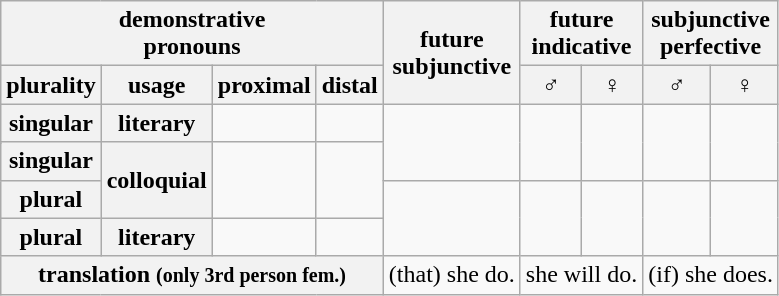<table class="wikitable">
<tr>
<th colspan="4">demonstrative<br>pronouns</th>
<th rowspan="2">future<br>subjunctive</th>
<th colspan="2">future<br>indicative</th>
<th colspan="2">subjunctive<br>perfective</th>
</tr>
<tr>
<th>plurality</th>
<th>usage</th>
<th>proximal</th>
<th>distal</th>
<th>♂</th>
<th>♀</th>
<th>♂</th>
<th>♀</th>
</tr>
<tr>
<th rowspan="2">singular</th>
<th>literary</th>
<td></td>
<td></td>
<td rowspan="3"></td>
<td rowspan="3"></td>
<td rowspan="3"></td>
<td rowspan="3"></td>
<td rowspan="3"></td>
</tr>
<tr>
<th rowspan="3">colloquial</th>
<td rowspan="3"></td>
<td rowspan="3"></td>
</tr>
<tr>
<th>singular</th>
</tr>
<tr>
<th>plural</th>
<td rowspan="2"></td>
<td rowspan="2"></td>
<td rowspan="2"></td>
<td rowspan="2"></td>
<td rowspan="2"></td>
</tr>
<tr>
<th>plural</th>
<th>literary</th>
<td></td>
<td></td>
</tr>
<tr>
<th colspan="4">translation <small>(only 3rd person fem.)</small></th>
<td>(that) she do.</td>
<td colspan="2">she will do.</td>
<td colspan="2">(if) she does.</td>
</tr>
</table>
